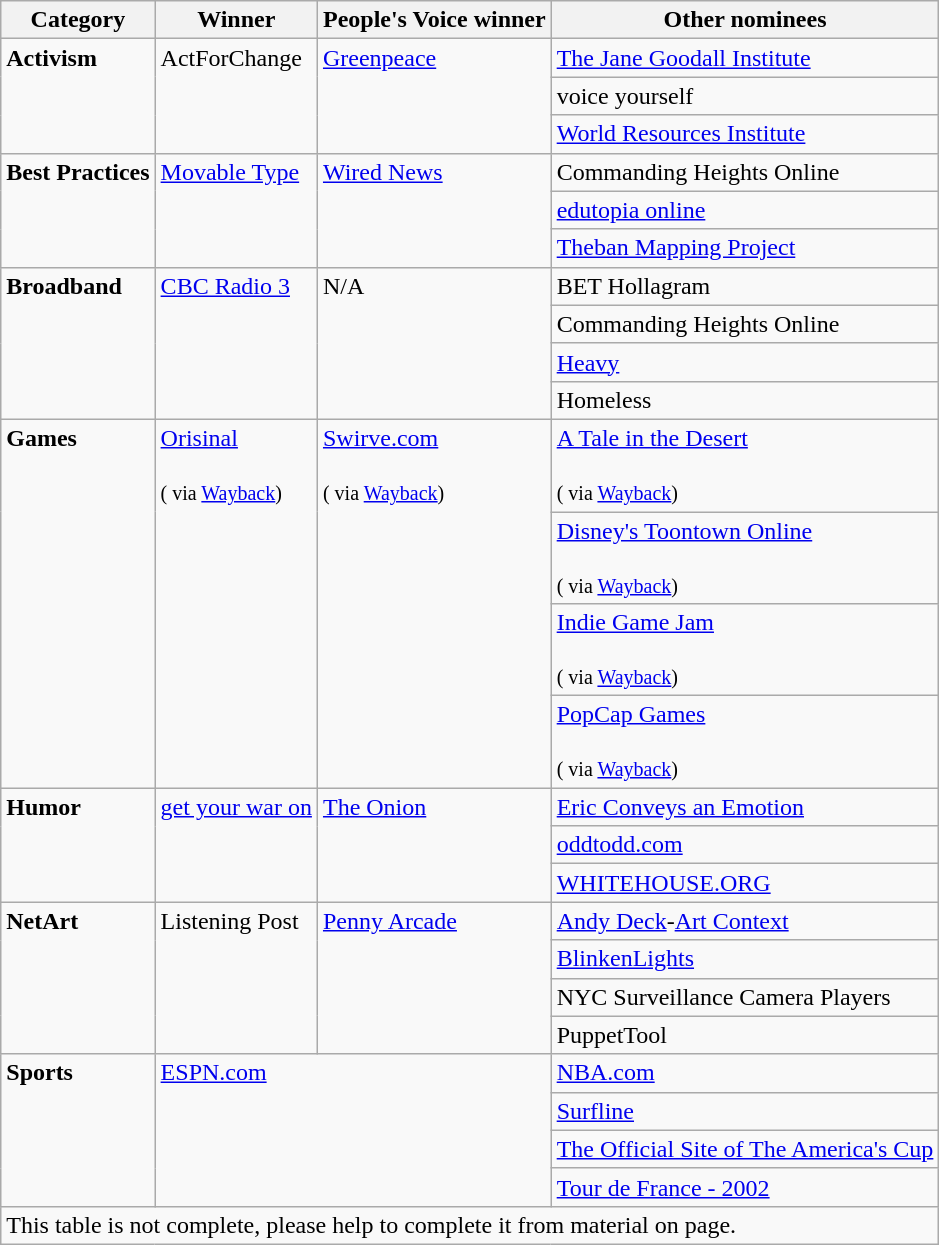<table class="wikitable">
<tr>
<th>Category</th>
<th>Winner</th>
<th>People's Voice winner</th>
<th>Other nominees</th>
</tr>
<tr valign="top">
<td rowspan="3"><strong>Activism</strong></td>
<td rowspan="3">ActForChange</td>
<td rowspan="3"><a href='#'>Greenpeace</a></td>
<td><a href='#'>The Jane Goodall Institute</a></td>
</tr>
<tr valign="top">
<td>voice yourself</td>
</tr>
<tr valign="top">
<td><a href='#'>World Resources Institute</a></td>
</tr>
<tr valign="top">
<td rowspan="3"><strong>Best Practices</strong></td>
<td rowspan="3"><a href='#'>Movable Type</a></td>
<td rowspan="3"><a href='#'>Wired News</a></td>
<td>Commanding Heights Online</td>
</tr>
<tr valign="top">
<td><a href='#'>edutopia online</a></td>
</tr>
<tr valign="top">
<td><a href='#'>Theban Mapping Project</a></td>
</tr>
<tr valign="top">
<td rowspan="4"><strong>Broadband</strong></td>
<td rowspan="4"><a href='#'>CBC Radio 3</a></td>
<td rowspan="4">N/A</td>
<td>BET Hollagram</td>
</tr>
<tr valign="top">
<td>Commanding Heights Online</td>
</tr>
<tr valign="top">
<td><a href='#'>Heavy</a></td>
</tr>
<tr valign="top">
<td>Homeless</td>
</tr>
<tr valign="top">
<td rowspan="4"><strong>Games</strong></td>
<td rowspan="4"><a href='#'>Orisinal</a><br><br><small>( via <a href='#'>Wayback</a>)</small></td>
<td rowspan="4"><a href='#'>Swirve.com</a><br><br><small>( via <a href='#'>Wayback</a>)</small></td>
<td><a href='#'>A Tale in the Desert</a><br><br><small>( via <a href='#'>Wayback</a>)</small></td>
</tr>
<tr valign="top">
<td><a href='#'>Disney's Toontown Online</a><br><br><small>( via <a href='#'>Wayback</a>)</small></td>
</tr>
<tr valign="top">
<td><a href='#'>Indie Game Jam</a><br><br><small>( via <a href='#'>Wayback</a>)</small></td>
</tr>
<tr valign="top">
<td><a href='#'>PopCap Games</a><br><br><small>( via <a href='#'>Wayback</a>)</small></td>
</tr>
<tr valign="top">
<td rowspan="3"><strong>Humor</strong></td>
<td rowspan="3"><a href='#'>get your war on</a></td>
<td rowspan="3"><a href='#'>The Onion</a></td>
<td><a href='#'>Eric Conveys an Emotion</a></td>
</tr>
<tr valign="top">
<td><a href='#'>oddtodd.com</a></td>
</tr>
<tr valign="top">
<td><a href='#'>WHITEHOUSE.ORG</a></td>
</tr>
<tr valign="top">
<td rowspan="4"><strong>NetArt</strong></td>
<td rowspan="4">Listening Post</td>
<td rowspan="4"><a href='#'>Penny Arcade</a></td>
<td><a href='#'>Andy Deck</a>-<a href='#'>Art Context</a></td>
</tr>
<tr valign="top">
<td><a href='#'>BlinkenLights</a></td>
</tr>
<tr valign="top">
<td>NYC Surveillance Camera Players</td>
</tr>
<tr valign="top">
<td>PuppetTool</td>
</tr>
<tr valign="top">
<td rowspan="4"><strong>Sports</strong></td>
<td rowspan="4" colspan="2"><a href='#'>ESPN.com</a></td>
<td><a href='#'>NBA.com</a></td>
</tr>
<tr valign="top">
<td><a href='#'>Surfline</a></td>
</tr>
<tr valign="top">
<td><a href='#'>The Official Site of The America's Cup</a></td>
</tr>
<tr valign="top">
<td><a href='#'>Tour de France - 2002</a></td>
</tr>
<tr>
<td colspan=4>This table is not complete, please help to complete it from material on  page.</td>
</tr>
</table>
